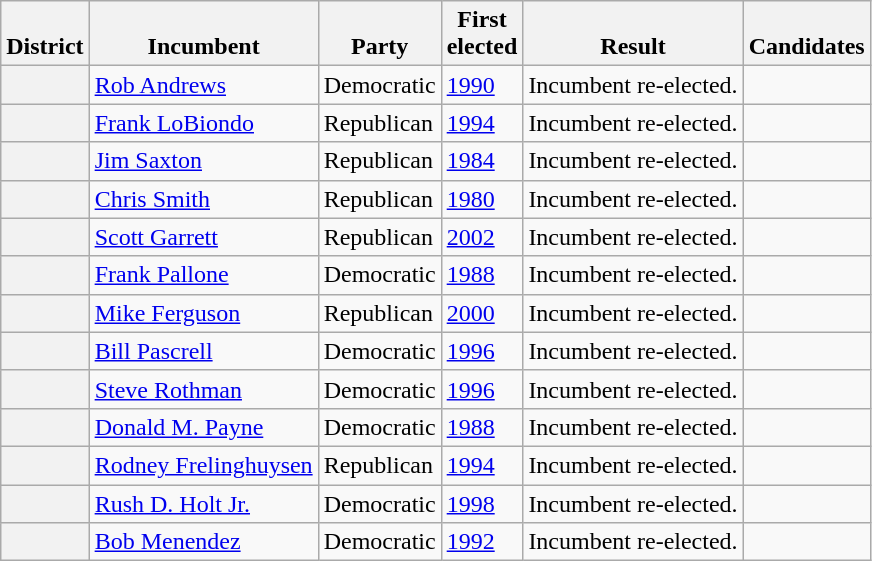<table class=wikitable>
<tr valign=bottom>
<th>District</th>
<th>Incumbent</th>
<th>Party</th>
<th>First<br>elected</th>
<th>Result</th>
<th>Candidates</th>
</tr>
<tr>
<th></th>
<td><a href='#'>Rob Andrews</a></td>
<td>Democratic</td>
<td><a href='#'>1990</a></td>
<td>Incumbent re-elected.</td>
<td nowrap></td>
</tr>
<tr>
<th></th>
<td><a href='#'>Frank LoBiondo</a></td>
<td>Republican</td>
<td><a href='#'>1994</a></td>
<td>Incumbent re-elected.</td>
<td nowrap></td>
</tr>
<tr>
<th></th>
<td><a href='#'>Jim Saxton</a></td>
<td>Republican</td>
<td><a href='#'>1984</a></td>
<td>Incumbent re-elected.</td>
<td nowrap></td>
</tr>
<tr>
<th></th>
<td><a href='#'>Chris Smith</a></td>
<td>Republican</td>
<td><a href='#'>1980</a></td>
<td>Incumbent re-elected.</td>
<td nowrap></td>
</tr>
<tr>
<th></th>
<td><a href='#'>Scott Garrett</a></td>
<td>Republican</td>
<td><a href='#'>2002</a></td>
<td>Incumbent re-elected.</td>
<td nowrap></td>
</tr>
<tr>
<th></th>
<td><a href='#'>Frank Pallone</a></td>
<td>Democratic</td>
<td><a href='#'>1988</a></td>
<td>Incumbent re-elected.</td>
<td nowrap></td>
</tr>
<tr>
<th></th>
<td><a href='#'>Mike Ferguson</a></td>
<td>Republican</td>
<td><a href='#'>2000</a></td>
<td>Incumbent re-elected.</td>
<td nowrap></td>
</tr>
<tr>
<th></th>
<td><a href='#'>Bill Pascrell</a></td>
<td>Democratic</td>
<td><a href='#'>1996</a></td>
<td>Incumbent re-elected.</td>
<td nowrap></td>
</tr>
<tr>
<th></th>
<td><a href='#'>Steve Rothman</a></td>
<td>Democratic</td>
<td><a href='#'>1996</a></td>
<td>Incumbent re-elected.</td>
<td nowrap></td>
</tr>
<tr>
<th></th>
<td><a href='#'>Donald M. Payne</a></td>
<td>Democratic</td>
<td><a href='#'>1988</a></td>
<td>Incumbent re-elected.</td>
<td nowrap></td>
</tr>
<tr>
<th></th>
<td><a href='#'>Rodney Frelinghuysen</a></td>
<td>Republican</td>
<td><a href='#'>1994</a></td>
<td>Incumbent re-elected.</td>
<td nowrap></td>
</tr>
<tr>
<th></th>
<td><a href='#'>Rush D. Holt Jr.</a></td>
<td>Democratic</td>
<td><a href='#'>1998</a></td>
<td>Incumbent re-elected.</td>
<td nowrap></td>
</tr>
<tr>
<th></th>
<td><a href='#'>Bob Menendez</a></td>
<td>Democratic</td>
<td><a href='#'>1992</a></td>
<td>Incumbent re-elected.</td>
<td nowrap></td>
</tr>
</table>
